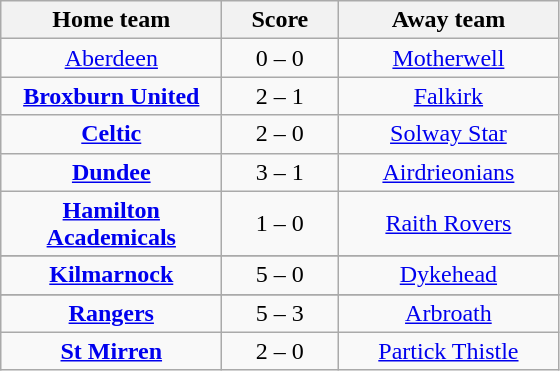<table class="wikitable" style="text-align: center">
<tr>
<th width=140>Home team</th>
<th width=70>Score</th>
<th width=140>Away team</th>
</tr>
<tr>
<td><a href='#'>Aberdeen</a></td>
<td>0 – 0</td>
<td><a href='#'>Motherwell</a></td>
</tr>
<tr>
<td><strong><a href='#'>Broxburn United</a></strong></td>
<td>2 – 1</td>
<td><a href='#'>Falkirk</a></td>
</tr>
<tr>
<td><strong><a href='#'>Celtic</a></strong></td>
<td>2 – 0</td>
<td><a href='#'>Solway Star</a></td>
</tr>
<tr>
<td><strong><a href='#'>Dundee</a></strong></td>
<td>3 – 1</td>
<td><a href='#'>Airdrieonians</a></td>
</tr>
<tr>
<td><strong><a href='#'>Hamilton Academicals</a></strong></td>
<td>1 – 0</td>
<td><a href='#'>Raith Rovers</a></td>
</tr>
<tr>
</tr>
<tr>
<td><strong><a href='#'>Kilmarnock</a></strong></td>
<td>5 – 0</td>
<td><a href='#'>Dykehead</a></td>
</tr>
<tr>
</tr>
<tr>
<td><strong><a href='#'>Rangers</a></strong></td>
<td>5 – 3</td>
<td><a href='#'>Arbroath</a></td>
</tr>
<tr>
<td><strong><a href='#'>St Mirren</a></strong></td>
<td>2 – 0</td>
<td><a href='#'>Partick Thistle</a></td>
</tr>
</table>
